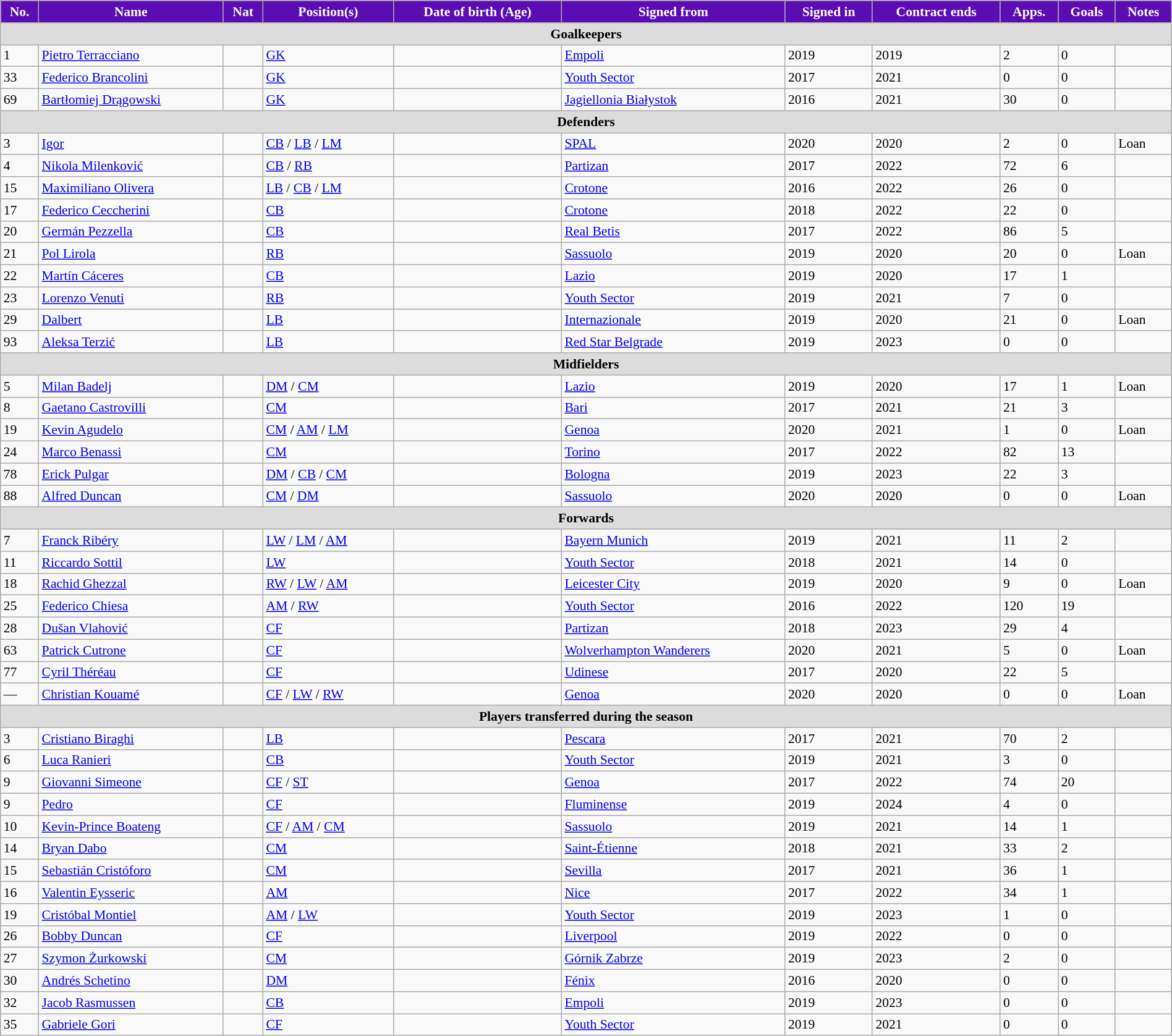<table class="wikitable" style="text-align:left; font-size:90%; width:100%;">
<tr>
<th style="background:#5B0CB3; color:white; text-align:center;">No.</th>
<th style="background:#5B0CB3; color:white; text-align:center;">Name</th>
<th style="background:#5B0CB3; color:white; text-align:center;">Nat</th>
<th style="background:#5B0CB3; color:white; text-align:center;">Position(s)</th>
<th style="background:#5B0CB3; color:white; text-align:center;">Date of birth (Age)</th>
<th style="background:#5B0CB3; color:white; text-align:center;">Signed from</th>
<th style="background:#5B0CB3; color:white; text-align:center;">Signed in</th>
<th style="background:#5B0CB3; color:white; text-align:center;">Contract ends</th>
<th style="background:#5B0CB3; color:white; text-align:center;">Apps.</th>
<th style="background:#5B0CB3; color:white; text-align:center;">Goals</th>
<th style="background:#5B0CB3; color:white; text-align:center;">Notes</th>
</tr>
<tr>
<th colspan=11 style="background:#DCDCDC; text-align:center;">Goalkeepers</th>
</tr>
<tr>
<td>1</td>
<td><a href='#'>Pietro Terracciano</a></td>
<td></td>
<td><a href='#'>GK</a></td>
<td></td>
<td> <a href='#'>Empoli</a></td>
<td>2019</td>
<td>2019</td>
<td>2</td>
<td>0</td>
<td></td>
</tr>
<tr>
<td>33</td>
<td><a href='#'>Federico Brancolini</a></td>
<td></td>
<td><a href='#'>GK</a></td>
<td></td>
<td> <a href='#'>Youth Sector</a></td>
<td>2017</td>
<td>2021</td>
<td>0</td>
<td>0</td>
<td></td>
</tr>
<tr>
<td>69</td>
<td><a href='#'>Bartłomiej Drągowski</a></td>
<td></td>
<td><a href='#'>GK</a></td>
<td></td>
<td> <a href='#'>Jagiellonia Białystok</a></td>
<td>2016</td>
<td>2021</td>
<td>30</td>
<td>0</td>
<td></td>
</tr>
<tr>
<th colspan=11 style="background:#DCDCDC; text-align:center;">Defenders</th>
</tr>
<tr>
<td>3</td>
<td><a href='#'>Igor</a></td>
<td></td>
<td><a href='#'>CB</a> / <a href='#'>LB</a> / <a href='#'>LM</a></td>
<td></td>
<td> <a href='#'>SPAL</a></td>
<td>2020</td>
<td>2020</td>
<td>2</td>
<td>0</td>
<td>Loan</td>
</tr>
<tr>
<td>4</td>
<td><a href='#'>Nikola Milenković</a></td>
<td></td>
<td><a href='#'>CB</a> / <a href='#'>RB</a></td>
<td></td>
<td> <a href='#'>Partizan</a></td>
<td>2017</td>
<td>2022</td>
<td>72</td>
<td>6</td>
<td></td>
</tr>
<tr>
<td>15</td>
<td><a href='#'>Maximiliano Olivera</a></td>
<td></td>
<td><a href='#'>LB</a> / <a href='#'>CB</a> / <a href='#'>LM</a></td>
<td></td>
<td> <a href='#'>Crotone</a></td>
<td>2016</td>
<td>2022</td>
<td>26</td>
<td>0</td>
<td></td>
</tr>
<tr>
<td>17</td>
<td><a href='#'>Federico Ceccherini</a></td>
<td></td>
<td><a href='#'>CB</a></td>
<td></td>
<td> <a href='#'>Crotone</a></td>
<td>2018</td>
<td>2022</td>
<td>22</td>
<td>0</td>
<td></td>
</tr>
<tr>
<td>20</td>
<td><a href='#'>Germán Pezzella</a></td>
<td></td>
<td><a href='#'>CB</a></td>
<td></td>
<td> <a href='#'>Real Betis</a></td>
<td>2017</td>
<td>2022</td>
<td>86</td>
<td>5</td>
<td></td>
</tr>
<tr>
<td>21</td>
<td><a href='#'>Pol Lirola</a></td>
<td></td>
<td><a href='#'>RB</a></td>
<td></td>
<td> <a href='#'>Sassuolo</a></td>
<td>2019</td>
<td>2020</td>
<td>20</td>
<td>0</td>
<td>Loan</td>
</tr>
<tr>
<td>22</td>
<td><a href='#'>Martín Cáceres</a></td>
<td></td>
<td><a href='#'>CB</a></td>
<td></td>
<td> <a href='#'>Lazio</a></td>
<td>2019</td>
<td>2020</td>
<td>17</td>
<td>1</td>
<td></td>
</tr>
<tr>
<td>23</td>
<td><a href='#'>Lorenzo Venuti</a></td>
<td></td>
<td><a href='#'>RB</a></td>
<td></td>
<td> <a href='#'>Youth Sector</a></td>
<td>2019</td>
<td>2021</td>
<td>7</td>
<td>0</td>
<td></td>
</tr>
<tr>
<td>29</td>
<td><a href='#'>Dalbert</a></td>
<td></td>
<td><a href='#'>LB</a></td>
<td></td>
<td> <a href='#'>Internazionale</a></td>
<td>2019</td>
<td>2020</td>
<td>21</td>
<td>0</td>
<td>Loan</td>
</tr>
<tr>
<td>93</td>
<td><a href='#'>Aleksa Terzić</a></td>
<td></td>
<td><a href='#'>LB</a></td>
<td></td>
<td> <a href='#'>Red Star Belgrade</a></td>
<td>2019</td>
<td>2023</td>
<td>0</td>
<td>0</td>
<td></td>
</tr>
<tr>
<th colspan=11 style="background:#DCDCDC; text-align:center;">Midfielders</th>
</tr>
<tr>
<td>5</td>
<td><a href='#'>Milan Badelj</a></td>
<td></td>
<td><a href='#'>DM</a> / <a href='#'>CM</a></td>
<td></td>
<td> <a href='#'>Lazio</a></td>
<td>2019</td>
<td>2020</td>
<td>17</td>
<td>1</td>
<td>Loan</td>
</tr>
<tr>
<td>8</td>
<td><a href='#'>Gaetano Castrovilli</a></td>
<td></td>
<td><a href='#'>CM</a></td>
<td></td>
<td> <a href='#'>Bari</a></td>
<td>2017</td>
<td>2021</td>
<td>21</td>
<td>3</td>
<td></td>
</tr>
<tr>
<td>19</td>
<td><a href='#'>Kevin Agudelo</a></td>
<td></td>
<td><a href='#'>CM</a> / <a href='#'>AM</a> / <a href='#'>LM</a></td>
<td></td>
<td> <a href='#'>Genoa</a></td>
<td>2020</td>
<td>2021</td>
<td>1</td>
<td>0</td>
<td>Loan</td>
</tr>
<tr>
<td>24</td>
<td><a href='#'>Marco Benassi</a></td>
<td></td>
<td><a href='#'>CM</a></td>
<td></td>
<td> <a href='#'>Torino</a></td>
<td>2017</td>
<td>2022</td>
<td>82</td>
<td>13</td>
<td></td>
</tr>
<tr>
<td>78</td>
<td><a href='#'>Erick Pulgar</a></td>
<td></td>
<td><a href='#'>DM</a> / <a href='#'>CB</a> / <a href='#'>CM</a></td>
<td></td>
<td> <a href='#'>Bologna</a></td>
<td>2019</td>
<td>2023</td>
<td>22</td>
<td>3</td>
<td></td>
</tr>
<tr>
<td>88</td>
<td><a href='#'>Alfred Duncan</a></td>
<td></td>
<td><a href='#'>CM</a> / <a href='#'>DM</a></td>
<td></td>
<td> <a href='#'>Sassuolo</a></td>
<td>2020</td>
<td>2020</td>
<td>0</td>
<td>0</td>
<td>Loan</td>
</tr>
<tr>
<th colspan=11 style="background:#DCDCDC; text-align:center;">Forwards</th>
</tr>
<tr>
<td>7</td>
<td><a href='#'>Franck Ribéry</a></td>
<td></td>
<td><a href='#'>LW</a> / <a href='#'>LM</a> / <a href='#'>AM</a></td>
<td></td>
<td> <a href='#'>Bayern Munich</a></td>
<td>2019</td>
<td>2021</td>
<td>11</td>
<td>2</td>
<td></td>
</tr>
<tr>
<td>11</td>
<td><a href='#'>Riccardo Sottil</a></td>
<td></td>
<td><a href='#'>LW</a></td>
<td></td>
<td> <a href='#'>Youth Sector</a></td>
<td>2018</td>
<td>2021</td>
<td>14</td>
<td>0</td>
<td></td>
</tr>
<tr>
<td>18</td>
<td><a href='#'>Rachid Ghezzal</a></td>
<td></td>
<td><a href='#'>RW</a> / <a href='#'>LW</a> / <a href='#'>AM</a></td>
<td></td>
<td> <a href='#'>Leicester City</a></td>
<td>2019</td>
<td>2020</td>
<td>9</td>
<td>0</td>
<td>Loan</td>
</tr>
<tr>
<td>25</td>
<td><a href='#'>Federico Chiesa</a></td>
<td></td>
<td><a href='#'>AM</a> / <a href='#'>RW</a></td>
<td></td>
<td> <a href='#'>Youth Sector</a></td>
<td>2016</td>
<td>2022</td>
<td>120</td>
<td>19</td>
<td></td>
</tr>
<tr>
<td>28</td>
<td><a href='#'>Dušan Vlahović</a></td>
<td></td>
<td><a href='#'>CF</a></td>
<td></td>
<td> <a href='#'>Partizan</a></td>
<td>2018</td>
<td>2023</td>
<td>29</td>
<td>4</td>
<td></td>
</tr>
<tr>
<td>63</td>
<td><a href='#'>Patrick Cutrone</a></td>
<td></td>
<td><a href='#'>CF</a></td>
<td></td>
<td> <a href='#'>Wolverhampton Wanderers</a></td>
<td>2020</td>
<td>2021</td>
<td>5</td>
<td>0</td>
<td>Loan</td>
</tr>
<tr>
<td>77</td>
<td><a href='#'>Cyril Théréau</a></td>
<td></td>
<td><a href='#'>CF</a></td>
<td></td>
<td> <a href='#'>Udinese</a></td>
<td>2017</td>
<td>2020</td>
<td>22</td>
<td>5</td>
<td></td>
</tr>
<tr>
<td>—</td>
<td><a href='#'>Christian Kouamé</a></td>
<td></td>
<td><a href='#'>CF</a> / <a href='#'>LW</a> / <a href='#'>RW</a></td>
<td></td>
<td> <a href='#'>Genoa</a></td>
<td>2020</td>
<td>2020</td>
<td>0</td>
<td>0</td>
<td>Loan</td>
</tr>
<tr>
<th colspan=11 style="background:#DCDCDC; text-align:center;">Players transferred during the season</th>
</tr>
<tr>
<td>3</td>
<td><a href='#'>Cristiano Biraghi</a></td>
<td></td>
<td><a href='#'>LB</a></td>
<td></td>
<td> <a href='#'>Pescara</a></td>
<td>2017</td>
<td>2021</td>
<td>70</td>
<td>2</td>
<td></td>
</tr>
<tr>
<td>6</td>
<td><a href='#'>Luca Ranieri</a></td>
<td></td>
<td><a href='#'>CB</a></td>
<td></td>
<td> <a href='#'>Youth Sector</a></td>
<td>2019</td>
<td>2021</td>
<td>3</td>
<td>0</td>
<td></td>
</tr>
<tr>
<td>9</td>
<td><a href='#'>Giovanni Simeone</a></td>
<td></td>
<td><a href='#'>CF</a> / <a href='#'>ST</a></td>
<td></td>
<td> <a href='#'>Genoa</a></td>
<td>2017</td>
<td>2022</td>
<td>74</td>
<td>20</td>
<td></td>
</tr>
<tr>
<td>9</td>
<td><a href='#'>Pedro</a></td>
<td></td>
<td><a href='#'>CF</a></td>
<td></td>
<td> <a href='#'>Fluminense</a></td>
<td>2019</td>
<td>2024</td>
<td>4</td>
<td>0</td>
<td></td>
</tr>
<tr>
<td>10</td>
<td><a href='#'>Kevin-Prince Boateng</a></td>
<td></td>
<td><a href='#'>CF</a> / <a href='#'>AM</a> / <a href='#'>CM</a></td>
<td></td>
<td> <a href='#'>Sassuolo</a></td>
<td>2019</td>
<td>2021</td>
<td>14</td>
<td>1</td>
<td></td>
</tr>
<tr>
<td>14</td>
<td><a href='#'>Bryan Dabo</a></td>
<td></td>
<td><a href='#'>CM</a></td>
<td></td>
<td> <a href='#'>Saint-Étienne</a></td>
<td>2018</td>
<td>2021</td>
<td>33</td>
<td>2</td>
<td></td>
</tr>
<tr>
<td>15</td>
<td><a href='#'>Sebastián Cristóforo</a></td>
<td></td>
<td><a href='#'>CM</a></td>
<td></td>
<td> <a href='#'>Sevilla</a></td>
<td>2017</td>
<td>2021</td>
<td>36</td>
<td>1</td>
<td></td>
</tr>
<tr>
<td>16</td>
<td><a href='#'>Valentin Eysseric</a></td>
<td></td>
<td><a href='#'>AM</a></td>
<td></td>
<td> <a href='#'>Nice</a></td>
<td>2017</td>
<td>2022</td>
<td>34</td>
<td>1</td>
<td></td>
</tr>
<tr>
<td>19</td>
<td><a href='#'>Cristóbal Montiel</a></td>
<td></td>
<td><a href='#'>AM</a> / <a href='#'>LW</a></td>
<td></td>
<td> <a href='#'>Youth Sector</a></td>
<td>2019</td>
<td>2023</td>
<td>1</td>
<td>0</td>
<td></td>
</tr>
<tr>
<td>26</td>
<td><a href='#'>Bobby Duncan</a></td>
<td></td>
<td><a href='#'>CF</a></td>
<td></td>
<td> <a href='#'>Liverpool</a></td>
<td>2019</td>
<td>2022</td>
<td>0</td>
<td>0</td>
<td></td>
</tr>
<tr>
<td>27</td>
<td><a href='#'>Szymon Żurkowski</a></td>
<td></td>
<td><a href='#'>CM</a></td>
<td></td>
<td> <a href='#'>Górnik Zabrze</a></td>
<td>2019</td>
<td>2023</td>
<td>2</td>
<td>0</td>
<td></td>
</tr>
<tr>
<td>30</td>
<td><a href='#'>Andrés Schetino</a></td>
<td></td>
<td><a href='#'>DM</a></td>
<td></td>
<td> <a href='#'>Fénix</a></td>
<td>2016</td>
<td>2020</td>
<td>0</td>
<td>0</td>
<td></td>
</tr>
<tr>
<td>32</td>
<td><a href='#'>Jacob Rasmussen</a></td>
<td></td>
<td><a href='#'>CB</a></td>
<td></td>
<td> <a href='#'>Empoli</a></td>
<td>2019</td>
<td>2023</td>
<td>0</td>
<td>0</td>
<td></td>
</tr>
<tr>
<td>35</td>
<td><a href='#'>Gabriele Gori</a></td>
<td></td>
<td><a href='#'>CF</a></td>
<td></td>
<td> <a href='#'>Youth Sector</a></td>
<td>2019</td>
<td>2021</td>
<td>0</td>
<td>0</td>
<td></td>
</tr>
</table>
